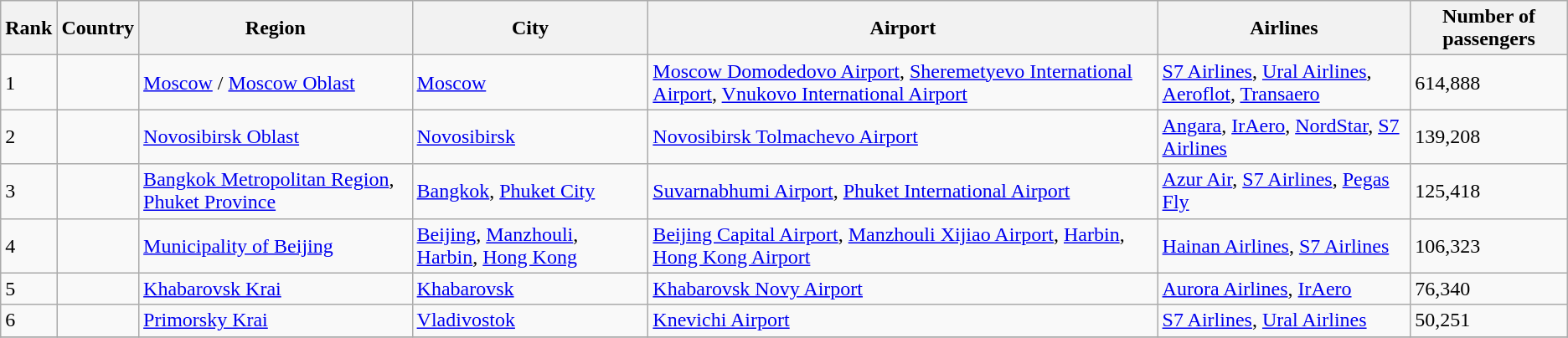<table class="wikitable sortable" style="font-size: 100%" width=align=>
<tr>
<th>Rank</th>
<th>Country</th>
<th>Region</th>
<th>City</th>
<th>Airport</th>
<th>Airlines</th>
<th>Number of passengers</th>
</tr>
<tr>
<td>1</td>
<td></td>
<td> <a href='#'>Moscow</a> /  <a href='#'>Moscow Oblast</a></td>
<td><a href='#'>Moscow</a></td>
<td><a href='#'>Moscow Domodedovo Airport</a>, <a href='#'>Sheremetyevo International Airport</a>, <a href='#'>Vnukovo International Airport</a></td>
<td><a href='#'>S7 Airlines</a>, <a href='#'>Ural Airlines</a>, <a href='#'>Aeroflot</a>, <a href='#'>Transaero</a></td>
<td>614,888</td>
</tr>
<tr>
<td>2</td>
<td></td>
<td> <a href='#'>Novosibirsk Oblast</a></td>
<td><a href='#'>Novosibirsk</a></td>
<td><a href='#'>Novosibirsk Tolmachevo Airport</a></td>
<td><a href='#'>Angara</a>, <a href='#'>IrAero</a>, <a href='#'>NordStar</a>, <a href='#'>S7 Airlines</a></td>
<td>139,208</td>
</tr>
<tr>
<td>3</td>
<td></td>
<td><a href='#'>Bangkok Metropolitan Region</a>, <a href='#'>Phuket Province</a></td>
<td><a href='#'>Bangkok</a>, <a href='#'>Phuket City</a></td>
<td><a href='#'>Suvarnabhumi Airport</a>, <a href='#'>Phuket International Airport</a></td>
<td><a href='#'>Azur Air</a>, <a href='#'>S7 Airlines</a>, <a href='#'>Pegas Fly</a></td>
<td>125,418</td>
</tr>
<tr>
<td>4</td>
<td></td>
<td><a href='#'>Municipality of Beijing</a></td>
<td><a href='#'>Beijing</a>, <a href='#'>Manzhouli</a>, <a href='#'>Harbin</a>, <a href='#'>Hong Kong</a></td>
<td><a href='#'>Beijing Capital Airport</a>, <a href='#'>Manzhouli Xijiao Airport</a>, <a href='#'>Harbin</a>, <a href='#'>Hong Kong Airport</a></td>
<td><a href='#'>Hainan Airlines</a>, <a href='#'>S7 Airlines</a></td>
<td>106,323</td>
</tr>
<tr>
<td>5</td>
<td></td>
<td> <a href='#'>Khabarovsk Krai</a></td>
<td><a href='#'>Khabarovsk</a></td>
<td><a href='#'>Khabarovsk Novy Airport</a></td>
<td><a href='#'>Aurora Airlines</a>, <a href='#'>IrAero</a></td>
<td>76,340</td>
</tr>
<tr>
<td>6</td>
<td></td>
<td> <a href='#'>Primorsky Krai</a></td>
<td><a href='#'>Vladivostok</a></td>
<td><a href='#'>Knevichi Airport</a></td>
<td><a href='#'>S7 Airlines</a>, <a href='#'>Ural Airlines</a></td>
<td>50,251</td>
</tr>
<tr>
</tr>
</table>
